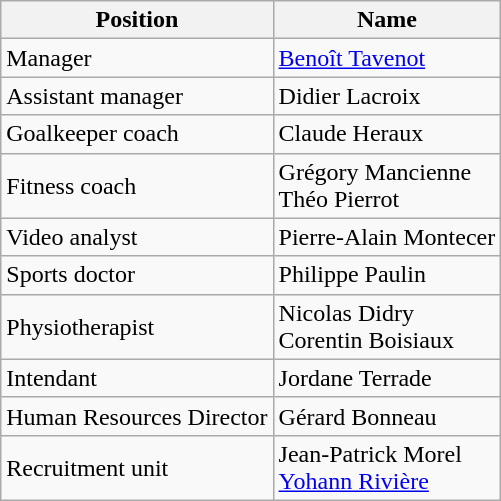<table class="wikitable">
<tr>
<th>Position</th>
<th>Name</th>
</tr>
<tr>
<td>Manager</td>
<td><a href='#'>Benoît Tavenot</a></td>
</tr>
<tr>
<td>Assistant manager</td>
<td>Didier Lacroix</td>
</tr>
<tr>
<td>Goalkeeper coach</td>
<td>Claude Heraux</td>
</tr>
<tr>
<td>Fitness coach</td>
<td>Grégory Mancienne <br> Théo Pierrot</td>
</tr>
<tr>
<td>Video analyst</td>
<td>Pierre-Alain Montecer</td>
</tr>
<tr>
<td>Sports doctor</td>
<td>Philippe Paulin</td>
</tr>
<tr>
<td>Physiotherapist</td>
<td>Nicolas Didry <br> Corentin Boisiaux</td>
</tr>
<tr>
<td>Intendant</td>
<td>Jordane Terrade</td>
</tr>
<tr>
<td>Human Resources Director</td>
<td>Gérard Bonneau</td>
</tr>
<tr>
<td>Recruitment unit</td>
<td>Jean-Patrick Morel <br> <a href='#'>Yohann Rivière</a></td>
</tr>
</table>
